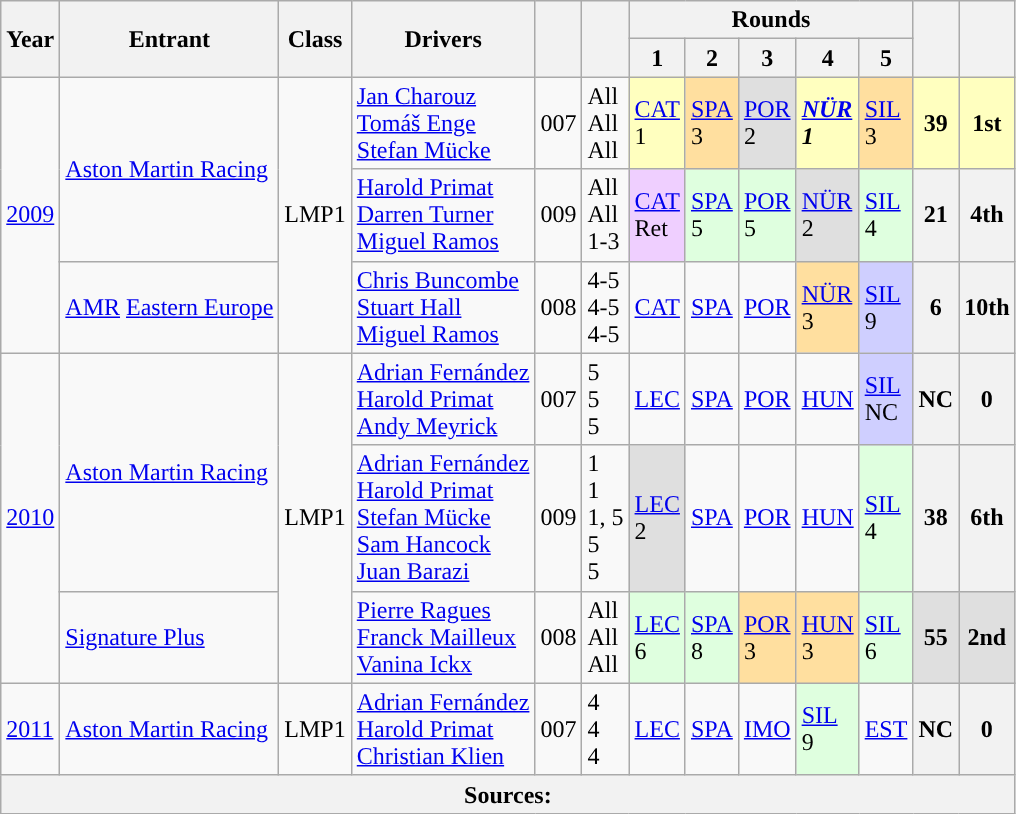<table class="wikitable">
<tr>
<th rowspan="2">Year</th>
<th rowspan="2">Entrant</th>
<th rowspan="2">Class</th>
<th rowspan="2">Drivers</th>
<th rowspan="2"></th>
<th rowspan="2"></th>
<th colspan="5">Rounds</th>
<th rowspan="2"></th>
<th rowspan="2"></th>
</tr>
<tr>
<th>1</th>
<th>2</th>
<th>3</th>
<th>4</th>
<th>5</th>
</tr>
<tr>
<td rowspan="3"><a href='#'>2009</a></td>
<td rowspan="2"> <a href='#'>Aston Martin Racing</a></td>
<td rowspan="3">LMP1</td>
<td> <a href='#'>Jan Charouz</a><br> <a href='#'>Tomáš Enge</a><br> <a href='#'>Stefan Mücke</a></td>
<td>007</td>
<td>All<br>All<br>All</td>
<td style="background:#FFFFBF;”"><a href='#'>CAT</a><br>1</td>
<td style="background:#FFDF9F;”"><a href='#'>SPA</a><br>3</td>
<td style="background:#DFDFDF;”"><a href='#'>POR</a><br>2</td>
<td style="background:#FFFFBF;”"><strong><em><a href='#'>NÜR</a><br>1</em></strong></td>
<td style="background:#FFDF9F;”"><a href='#'>SIL</a><br>3</td>
<th style="background:#FFFFBF;”">39</th>
<th style="background:#FFFFBF;”">1st</th>
</tr>
<tr>
<td> <a href='#'>Harold Primat</a><br> <a href='#'>Darren Turner</a><br> <a href='#'>Miguel Ramos</a></td>
<td>009</td>
<td>All<br>All<br>1-3</td>
<td style="background:#EFCFFF;"><a href='#'>CAT</a><br>Ret</td>
<td style="background:#DFFFDF;"><a href='#'>SPA</a><br>5</td>
<td style="background:#DFFFDF;"><a href='#'>POR</a><br>5</td>
<td style="background:#DFDFDF;”"><a href='#'>NÜR</a><br>2</td>
<td style="background:#DFFFDF;"><a href='#'>SIL</a><br>4</td>
<th>21</th>
<th>4th</th>
</tr>
<tr>
<td> <a href='#'>AMR</a> <a href='#'>Eastern Europe</a></td>
<td> <a href='#'>Chris Buncombe</a><br> <a href='#'>Stuart Hall</a><br> <a href='#'>Miguel Ramos</a></td>
<td>008</td>
<td>4-5<br>4-5<br>4-5</td>
<td><a href='#'>CAT</a><br></td>
<td><a href='#'>SPA</a><br></td>
<td><a href='#'>POR</a><br></td>
<td style="background:#FFDF9F;”"><a href='#'>NÜR</a><br>3</td>
<td style="background:#CFCFFF;”"><a href='#'>SIL</a><br>9</td>
<th>6</th>
<th>10th</th>
</tr>
<tr>
<td rowspan="3"><a href='#'>2010</a></td>
<td rowspan="2"> <a href='#'>Aston Martin Racing</a></td>
<td rowspan="3">LMP1</td>
<td> <a href='#'>Adrian Fernández</a><br> <a href='#'>Harold Primat</a><br> <a href='#'>Andy Meyrick</a></td>
<td>007</td>
<td>5<br>5<br>5</td>
<td><a href='#'>LEC</a><br></td>
<td><a href='#'>SPA</a><br></td>
<td><a href='#'>POR</a><br></td>
<td><a href='#'>HUN</a><br></td>
<td style="background:#CFCFFF;”"><a href='#'>SIL</a><br>NC</td>
<th>NC</th>
<th>0</th>
</tr>
<tr>
<td> <a href='#'>Adrian Fernández</a><br> <a href='#'>Harold Primat</a><br> <a href='#'>Stefan Mücke</a><br> <a href='#'>Sam Hancock</a><br> <a href='#'>Juan Barazi</a></td>
<td>009</td>
<td>1<br>1<br>1, 5<br>5<br>5</td>
<td style="background:#DFDFDF;”"><a href='#'>LEC</a><br>2</td>
<td><a href='#'>SPA</a><br></td>
<td><a href='#'>POR</a><br></td>
<td><a href='#'>HUN</a><br></td>
<td style="background:#DFFFDF;"><a href='#'>SIL</a><br>4</td>
<th>38</th>
<th>6th</th>
</tr>
<tr>
<td> <a href='#'>Signature Plus</a></td>
<td> <a href='#'>Pierre Ragues</a><br> <a href='#'>Franck Mailleux</a><br> <a href='#'>Vanina Ickx</a></td>
<td>008</td>
<td>All<br>All<br>All</td>
<td style="background:#DFFFDF;"><a href='#'>LEC</a><br>6</td>
<td style="background:#DFFFDF;"><a href='#'>SPA</a><br>8</td>
<td style="background:#FFDF9F;”"><a href='#'>POR</a><br>3</td>
<td style="background:#FFDF9F;”"><a href='#'>HUN</a><br>3</td>
<td style="background:#DFFFDF;"><a href='#'>SIL</a><br>6</td>
<th style="background:#DFDFDF;”">55</th>
<th style="background:#DFDFDF;”">2nd</th>
</tr>
<tr>
<td><a href='#'>2011</a></td>
<td> <a href='#'>Aston Martin Racing</a></td>
<td>LMP1</td>
<td> <a href='#'>Adrian Fernández</a><br> <a href='#'>Harold Primat</a><br> <a href='#'>Christian Klien</a></td>
<td>007</td>
<td>4<br>4<br>4</td>
<td><a href='#'>LEC</a><br></td>
<td><a href='#'>SPA</a><br></td>
<td><a href='#'>IMO</a><br></td>
<td style="background:#DFFFDF;"><a href='#'>SIL</a><br>9</td>
<td><a href='#'>EST</a><br></td>
<th>NC</th>
<th>0</th>
</tr>
<tr>
<th colspan="13">Sources:</th>
</tr>
</table>
